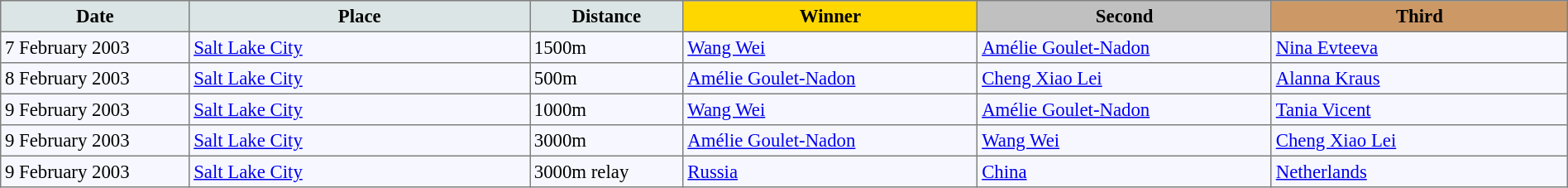<table bgcolor="#f7f8ff" cellpadding="3" cellspacing="0" border="1" style="font-size: 95%; border: gray solid 1px; border-collapse: collapse;">
<tr bgcolor="#CCCCCC">
<td align="center" bgcolor="#DCE5E5" width="150"><strong>Date</strong></td>
<td align="center" bgcolor="#DCE5E5" width="280"><strong>Place</strong></td>
<td align="center" bgcolor="#DCE5E5" width="120"><strong>Distance</strong></td>
<td align="center" bgcolor="gold" width="240"><strong>Winner</strong></td>
<td align="center" bgcolor="silver" width="240"><strong>Second</strong></td>
<td align="center" bgcolor="CC9966" width="240"><strong>Third</strong></td>
</tr>
<tr align="left">
<td>7 February 2003</td>
<td> <a href='#'>Salt Lake City</a></td>
<td>1500m</td>
<td> <a href='#'>Wang Wei</a></td>
<td> <a href='#'>Amélie Goulet-Nadon</a></td>
<td> <a href='#'>Nina Evteeva</a></td>
</tr>
<tr align="left">
<td>8 February 2003</td>
<td> <a href='#'>Salt Lake City</a></td>
<td>500m</td>
<td> <a href='#'>Amélie Goulet-Nadon</a></td>
<td> <a href='#'>Cheng Xiao Lei</a></td>
<td> <a href='#'>Alanna Kraus</a></td>
</tr>
<tr align="left">
<td>9 February 2003</td>
<td> <a href='#'>Salt Lake City</a></td>
<td>1000m</td>
<td> <a href='#'>Wang Wei</a></td>
<td> <a href='#'>Amélie Goulet-Nadon</a></td>
<td> <a href='#'>Tania Vicent</a></td>
</tr>
<tr align="left">
<td>9 February 2003</td>
<td> <a href='#'>Salt Lake City</a></td>
<td>3000m</td>
<td> <a href='#'>Amélie Goulet-Nadon</a></td>
<td> <a href='#'>Wang Wei</a></td>
<td> <a href='#'>Cheng Xiao Lei</a></td>
</tr>
<tr align="left">
<td>9 February 2003</td>
<td> <a href='#'>Salt Lake City</a></td>
<td>3000m relay</td>
<td> <a href='#'>Russia</a></td>
<td> <a href='#'>China</a></td>
<td> <a href='#'>Netherlands</a></td>
</tr>
</table>
